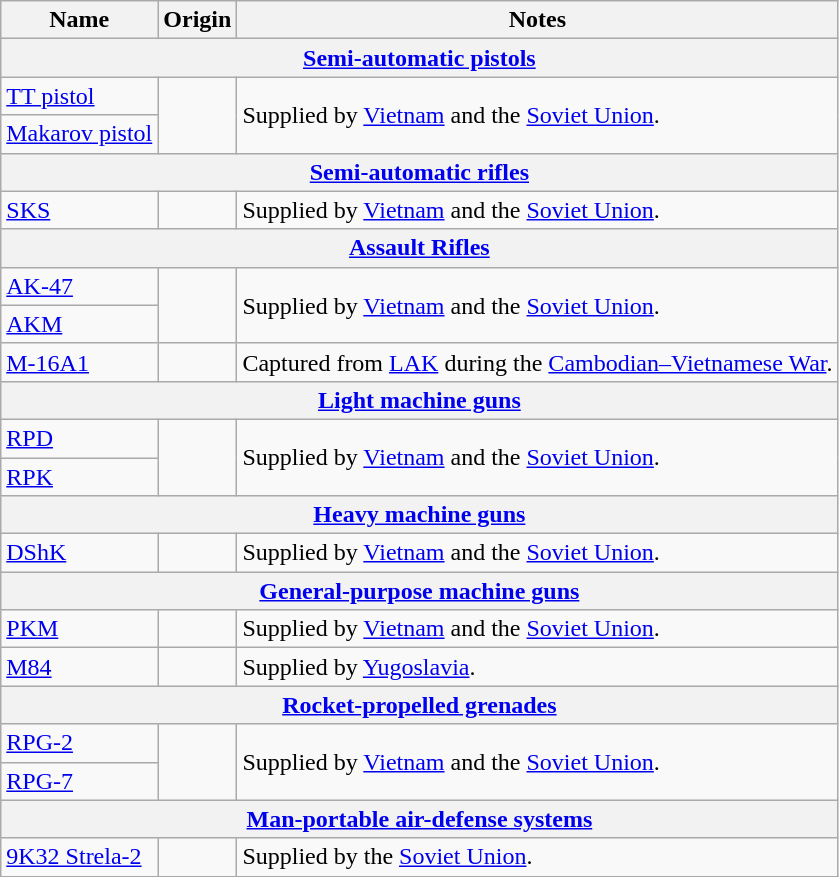<table class="wikitable">
<tr>
<th>Name</th>
<th>Origin</th>
<th>Notes</th>
</tr>
<tr>
<th colspan="8"><a href='#'>Semi-automatic pistols</a></th>
</tr>
<tr>
<td><a href='#'>TT pistol</a></td>
<td rowspan="2"></td>
<td rowspan="2">Supplied by <a href='#'>Vietnam</a> and the <a href='#'>Soviet Union</a>.</td>
</tr>
<tr>
<td><a href='#'>Makarov pistol</a>  </td>
</tr>
<tr>
<th colspan="8"><a href='#'>Semi-automatic rifles</a></th>
</tr>
<tr>
<td><a href='#'>SKS</a></td>
<td></td>
<td>Supplied by <a href='#'>Vietnam</a> and the <a href='#'>Soviet Union</a>.</td>
</tr>
<tr>
<th colspan="8"><a href='#'>Assault Rifles</a></th>
</tr>
<tr>
<td><a href='#'>AK-47</a></td>
<td rowspan="2"></td>
<td rowspan="2">Supplied by <a href='#'>Vietnam</a> and the <a href='#'>Soviet Union</a>.</td>
</tr>
<tr>
<td><a href='#'>AKM</a></td>
</tr>
<tr>
<td><a href='#'>M-16A1</a></td>
<td></td>
<td>Captured from <a href='#'>LAK</a> during the <a href='#'>Cambodian–Vietnamese War</a>.</td>
</tr>
<tr>
<th colspan="8"><a href='#'>Light machine guns</a></th>
</tr>
<tr>
<td><a href='#'>RPD</a></td>
<td rowspan="2"></td>
<td rowspan="2">Supplied by <a href='#'>Vietnam</a> and the <a href='#'>Soviet Union</a>.</td>
</tr>
<tr>
<td><a href='#'>RPK</a></td>
</tr>
<tr>
<th colspan="8"><a href='#'>Heavy machine guns</a></th>
</tr>
<tr>
<td><a href='#'>DShK</a></td>
<td></td>
<td>Supplied by <a href='#'>Vietnam</a> and the <a href='#'>Soviet Union</a>.</td>
</tr>
<tr>
<th colspan="8"><a href='#'>General-purpose machine guns</a></th>
</tr>
<tr>
<td><a href='#'>PKM</a></td>
<td></td>
<td>Supplied by <a href='#'>Vietnam</a> and the <a href='#'>Soviet Union</a>.</td>
</tr>
<tr>
<td><a href='#'>M84</a></td>
<td></td>
<td>Supplied by <a href='#'>Yugoslavia</a>.</td>
</tr>
<tr>
<th colspan="8"><a href='#'>Rocket-propelled grenades</a></th>
</tr>
<tr>
<td><a href='#'>RPG-2</a></td>
<td rowspan="2"></td>
<td rowspan="2">Supplied by <a href='#'>Vietnam</a> and the <a href='#'>Soviet Union</a>.</td>
</tr>
<tr>
<td><a href='#'>RPG-7</a></td>
</tr>
<tr>
<th colspan="8"><a href='#'>Man-portable air-defense systems</a></th>
</tr>
<tr>
<td><a href='#'>9K32 Strela-2</a></td>
<td></td>
<td>Supplied by the <a href='#'>Soviet Union</a>.</td>
</tr>
<tr>
</tr>
</table>
